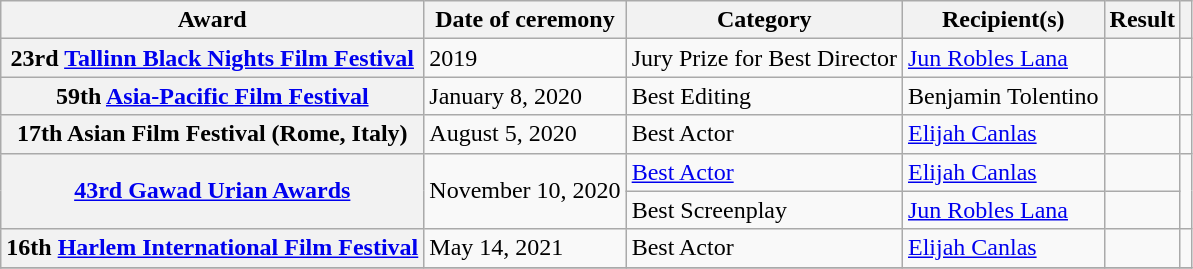<table class="wikitable sortable plainrowheaders">
<tr>
<th scope="col">Award</th>
<th scope="col" data-sort-type="date">Date of ceremony</th>
<th scope="col">Category</th>
<th scope="col">Recipient(s)</th>
<th scope="col">Result</th>
<th scope="col" class="unsortable"></th>
</tr>
<tr>
<th scope="row">23rd <a href='#'>Tallinn Black Nights Film Festival</a></th>
<td>2019</td>
<td>Jury Prize for Best Director</td>
<td><a href='#'>Jun Robles Lana</a></td>
<td></td>
<td></td>
</tr>
<tr>
<th scope="row">59th <a href='#'>Asia-Pacific Film Festival</a></th>
<td>January 8, 2020</td>
<td>Best Editing</td>
<td>Benjamin Tolentino</td>
<td></td>
<td></td>
</tr>
<tr>
<th scope="row">17th Asian Film Festival (Rome, Italy)</th>
<td>August 5, 2020</td>
<td>Best Actor</td>
<td><a href='#'>Elijah Canlas</a></td>
<td></td>
<td></td>
</tr>
<tr>
<th scope="row" rowspan="2"><a href='#'>43rd Gawad Urian Awards</a></th>
<td rowspan="2">November 10, 2020</td>
<td><a href='#'>Best Actor</a></td>
<td><a href='#'>Elijah Canlas</a></td>
<td></td>
<td rowspan="2"></td>
</tr>
<tr>
<td>Best Screenplay</td>
<td><a href='#'>Jun Robles Lana</a></td>
<td></td>
</tr>
<tr>
<th scope="row">16th <a href='#'>Harlem International Film Festival</a></th>
<td>May 14, 2021</td>
<td>Best Actor</td>
<td><a href='#'>Elijah Canlas</a></td>
<td></td>
<td></td>
</tr>
<tr>
</tr>
</table>
